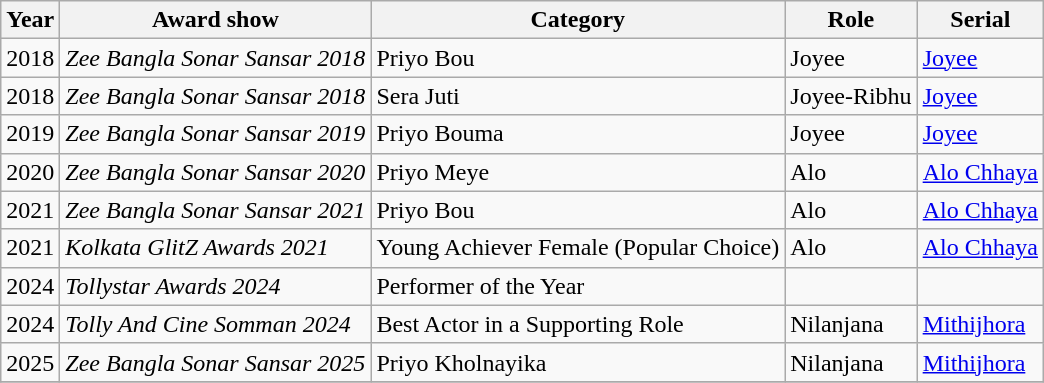<table class="wikitable">
<tr>
<th>Year</th>
<th>Award show</th>
<th>Category</th>
<th>Role</th>
<th>Serial</th>
</tr>
<tr>
<td>2018</td>
<td><em>Zee Bangla Sonar Sansar 2018</em></td>
<td>Priyo Bou</td>
<td>Joyee</td>
<td><a href='#'>Joyee</a></td>
</tr>
<tr>
<td>2018</td>
<td><em>Zee Bangla Sonar Sansar 2018</em></td>
<td>Sera Juti</td>
<td>Joyee-Ribhu</td>
<td><a href='#'>Joyee</a></td>
</tr>
<tr>
<td>2019</td>
<td><em>Zee Bangla Sonar Sansar 2019</em></td>
<td>Priyo Bouma</td>
<td>Joyee</td>
<td><a href='#'>Joyee</a></td>
</tr>
<tr>
<td>2020</td>
<td><em>Zee Bangla Sonar Sansar 2020</em></td>
<td>Priyo Meye</td>
<td>Alo</td>
<td><a href='#'>Alo Chhaya</a></td>
</tr>
<tr>
<td>2021</td>
<td><em>Zee Bangla Sonar Sansar 2021</em></td>
<td>Priyo Bou</td>
<td>Alo</td>
<td><a href='#'>Alo Chhaya</a></td>
</tr>
<tr>
<td>2021</td>
<td><em>Kolkata GlitZ Awards 2021</em></td>
<td>Young Achiever Female (Popular Choice)</td>
<td>Alo</td>
<td><a href='#'>Alo Chhaya</a></td>
</tr>
<tr>
<td>2024</td>
<td><em>Tollystar Awards 2024</em></td>
<td>Performer of the Year</td>
<td></td>
<td></td>
</tr>
<tr>
<td>2024</td>
<td><em>Tolly And Cine Somman 2024</em></td>
<td>Best Actor in a Supporting Role</td>
<td>Nilanjana</td>
<td><a href='#'>Mithijhora</a></td>
</tr>
<tr>
<td>2025</td>
<td><em>Zee Bangla Sonar Sansar 2025</em></td>
<td>Priyo Kholnayika</td>
<td>Nilanjana</td>
<td><a href='#'>Mithijhora</a></td>
</tr>
<tr>
</tr>
</table>
